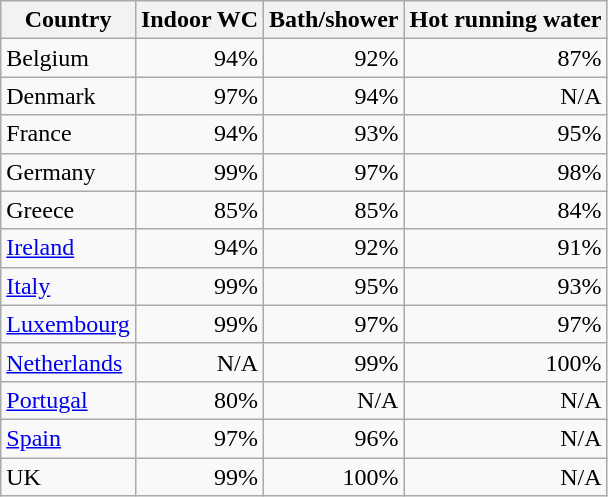<table class="wikitable sortable" style="text-align: right">
<tr>
<th>Country</th>
<th>Indoor WC</th>
<th>Bath/shower</th>
<th>Hot running water</th>
</tr>
<tr>
<td style="text-align:left;">Belgium</td>
<td>94%</td>
<td>92%</td>
<td>87%</td>
</tr>
<tr>
<td style="text-align:left;">Denmark</td>
<td>97%</td>
<td>94%</td>
<td>N/A</td>
</tr>
<tr>
<td style="text-align:left;">France</td>
<td>94%</td>
<td>93%</td>
<td>95%</td>
</tr>
<tr>
<td style="text-align:left;">Germany</td>
<td>99%</td>
<td>97%</td>
<td>98%</td>
</tr>
<tr>
<td style="text-align:left;">Greece</td>
<td>85%</td>
<td>85%</td>
<td>84%</td>
</tr>
<tr>
<td style="text-align:left;"><a href='#'>Ireland</a></td>
<td>94%</td>
<td>92%</td>
<td>91%</td>
</tr>
<tr>
<td style="text-align:left;"><a href='#'>Italy</a></td>
<td>99%</td>
<td>95%</td>
<td>93%</td>
</tr>
<tr>
<td style="text-align:left;"><a href='#'>Luxembourg</a></td>
<td>99%</td>
<td>97%</td>
<td>97%</td>
</tr>
<tr>
<td style="text-align:left;"><a href='#'>Netherlands</a></td>
<td>N/A</td>
<td>99%</td>
<td>100%</td>
</tr>
<tr>
<td style="text-align:left;"><a href='#'>Portugal</a></td>
<td>80%</td>
<td>N/A</td>
<td>N/A</td>
</tr>
<tr>
<td style="text-align:left;"><a href='#'>Spain</a></td>
<td>97%</td>
<td>96%</td>
<td>N/A</td>
</tr>
<tr>
<td style="text-align:left;">UK</td>
<td>99%</td>
<td>100%</td>
<td>N/A</td>
</tr>
</table>
